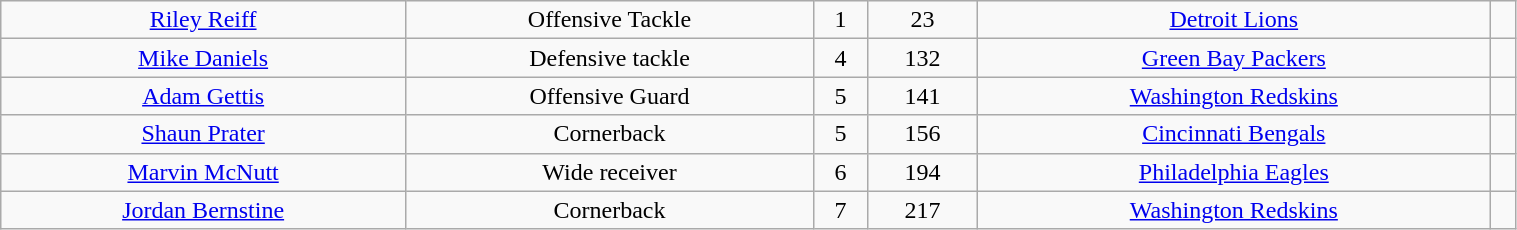<table class="wikitable" width="80%">
<tr align="center" bgcolor="">
<td><a href='#'>Riley Reiff</a></td>
<td>Offensive Tackle</td>
<td>1</td>
<td>23</td>
<td><a href='#'>Detroit Lions</a></td>
<td></td>
</tr>
<tr align="center" bgcolor="">
<td><a href='#'>Mike Daniels</a></td>
<td>Defensive tackle</td>
<td>4</td>
<td>132</td>
<td><a href='#'>Green Bay Packers</a></td>
<td></td>
</tr>
<tr align="center" bgcolor="">
<td><a href='#'>Adam Gettis</a></td>
<td>Offensive Guard</td>
<td>5</td>
<td>141</td>
<td><a href='#'>Washington Redskins</a></td>
<td></td>
</tr>
<tr align="center" bgcolor="">
<td><a href='#'>Shaun Prater</a></td>
<td>Cornerback</td>
<td>5</td>
<td>156</td>
<td><a href='#'>Cincinnati Bengals</a></td>
<td></td>
</tr>
<tr align="center" bgcolor="">
<td><a href='#'>Marvin McNutt</a></td>
<td>Wide receiver</td>
<td>6</td>
<td>194</td>
<td><a href='#'>Philadelphia Eagles</a></td>
<td></td>
</tr>
<tr align="center" bgcolor="">
<td><a href='#'>Jordan Bernstine</a></td>
<td>Cornerback</td>
<td>7</td>
<td>217</td>
<td><a href='#'>Washington Redskins</a></td>
<td></td>
</tr>
</table>
